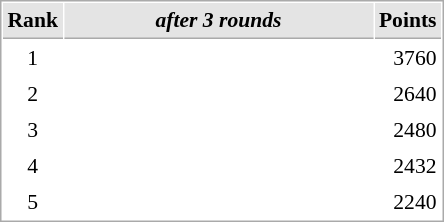<table cellspacing="1" cellpadding="3" style="border:1px solid #aaa; font-size:90%;">
<tr style="background:#e4e4e4;">
<th style="border-bottom:1px solid #aaa; width:10px;">Rank</th>
<th style="border-bottom:1px solid #aaa; width:200px; white-space:nowrap;"><em>after 3 rounds</em> </th>
<th style="border-bottom:1px solid #aaa; width:20px;">Points</th>
</tr>
<tr>
<td align=center>1</td>
<td></td>
<td align=right>3760</td>
</tr>
<tr>
<td align=center>2</td>
<td></td>
<td align=right>2640</td>
</tr>
<tr>
<td align=center>3</td>
<td></td>
<td align=right>2480</td>
</tr>
<tr>
<td align=center>4</td>
<td></td>
<td align=right>2432</td>
</tr>
<tr>
<td align=center>5</td>
<td></td>
<td align=right>2240</td>
</tr>
</table>
